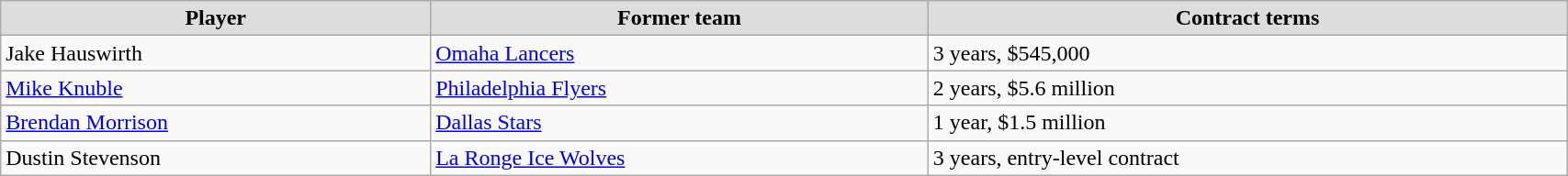<table class="wikitable" width=90%>
<tr align="center"  bgcolor="#dddddd">
<td><strong>Player</strong></td>
<td><strong>Former team</strong></td>
<td><strong>Contract terms</strong></td>
</tr>
<tr>
<td>Jake Hauswirth</td>
<td><a href='#'>Omaha Lancers</a></td>
<td>3 years, $545,000</td>
</tr>
<tr>
<td><a href='#'>Mike Knuble</a></td>
<td><a href='#'>Philadelphia Flyers</a></td>
<td>2 years, $5.6 million</td>
</tr>
<tr>
<td><a href='#'>Brendan Morrison</a></td>
<td><a href='#'>Dallas Stars</a></td>
<td>1 year, $1.5 million</td>
</tr>
<tr>
<td>Dustin Stevenson</td>
<td><a href='#'>La Ronge Ice Wolves</a></td>
<td>3 years, entry-level contract</td>
</tr>
</table>
